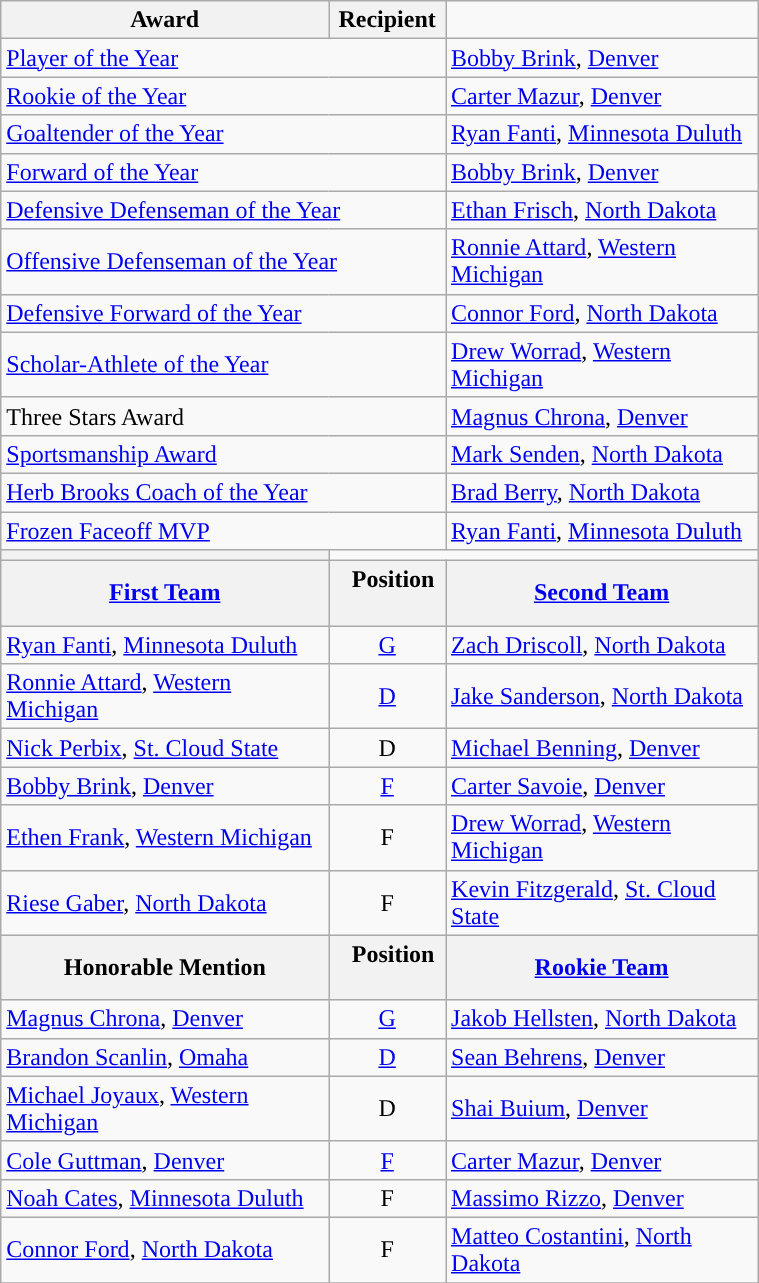<table class="wikitable" width=40%>
<tr>
<th>Award</th>
<th>Recipient </th>
</tr>
<tr>
<td colspan=2><a href='#'>Player of the Year</a></td>
<td><a href='#'>Bobby Brink</a>, <a href='#'>Denver</a></td>
</tr>
<tr>
<td colspan=2><a href='#'>Rookie of the Year</a></td>
<td><a href='#'>Carter Mazur</a>, <a href='#'>Denver</a></td>
</tr>
<tr>
<td colspan=2><a href='#'>Goaltender of the Year</a></td>
<td><a href='#'>Ryan Fanti</a>, <a href='#'>Minnesota Duluth</a></td>
</tr>
<tr>
<td colspan=2><a href='#'>Forward of the Year</a></td>
<td><a href='#'>Bobby Brink</a>, <a href='#'>Denver</a></td>
</tr>
<tr>
<td colspan=2><a href='#'>Defensive Defenseman of the Year</a></td>
<td><a href='#'>Ethan Frisch</a>, <a href='#'>North Dakota</a></td>
</tr>
<tr>
<td colspan=2><a href='#'>Offensive Defenseman of the Year</a></td>
<td><a href='#'>Ronnie Attard</a>, <a href='#'>Western Michigan</a></td>
</tr>
<tr>
<td colspan=2><a href='#'>Defensive Forward of the Year</a></td>
<td><a href='#'>Connor Ford</a>, <a href='#'>North Dakota</a></td>
</tr>
<tr>
<td colspan=2><a href='#'>Scholar-Athlete of the Year</a></td>
<td><a href='#'>Drew Worrad</a>, <a href='#'>Western Michigan</a></td>
</tr>
<tr>
<td colspan=2>Three Stars Award</td>
<td><a href='#'>Magnus Chrona</a>, <a href='#'>Denver</a></td>
</tr>
<tr>
<td colspan=2><a href='#'>Sportsmanship Award</a></td>
<td><a href='#'>Mark Senden</a>, <a href='#'>North Dakota</a></td>
</tr>
<tr>
<td colspan=2><a href='#'>Herb Brooks Coach of the Year</a></td>
<td><a href='#'>Brad Berry</a>, <a href='#'>North Dakota</a></td>
</tr>
<tr>
<td colspan=2><a href='#'>Frozen Faceoff MVP</a></td>
<td><a href='#'>Ryan Fanti</a>, <a href='#'>Minnesota Duluth</a></td>
</tr>
<tr>
<th><a href='#'></a></th>
</tr>
<tr>
<th><a href='#'>First Team</a></th>
<th>  Position  </th>
<th><a href='#'>Second Team</a></th>
</tr>
<tr>
<td><a href='#'>Ryan Fanti</a>, <a href='#'>Minnesota Duluth</a></td>
<td align=center><a href='#'>G</a></td>
<td><a href='#'>Zach Driscoll</a>, <a href='#'>North Dakota</a></td>
</tr>
<tr>
<td><a href='#'>Ronnie Attard</a>, <a href='#'>Western Michigan</a></td>
<td align=center><a href='#'>D</a></td>
<td><a href='#'>Jake Sanderson</a>, <a href='#'>North Dakota</a></td>
</tr>
<tr>
<td><a href='#'>Nick Perbix</a>, <a href='#'>St. Cloud State</a></td>
<td align=center>D</td>
<td><a href='#'>Michael Benning</a>, <a href='#'>Denver</a></td>
</tr>
<tr>
<td><a href='#'>Bobby Brink</a>, <a href='#'>Denver</a></td>
<td align=center><a href='#'>F</a></td>
<td><a href='#'>Carter Savoie</a>, <a href='#'>Denver</a></td>
</tr>
<tr>
<td><a href='#'>Ethen Frank</a>, <a href='#'>Western Michigan</a></td>
<td align=center>F</td>
<td><a href='#'>Drew Worrad</a>, <a href='#'>Western Michigan</a></td>
</tr>
<tr>
<td><a href='#'>Riese Gaber</a>, <a href='#'>North Dakota</a></td>
<td align=center>F</td>
<td><a href='#'>Kevin Fitzgerald</a>, <a href='#'>St. Cloud State</a></td>
</tr>
<tr>
<th>Honorable Mention</th>
<th>  Position  </th>
<th><a href='#'>Rookie Team</a></th>
</tr>
<tr>
<td><a href='#'>Magnus Chrona</a>, <a href='#'>Denver</a></td>
<td align=center><a href='#'>G</a></td>
<td><a href='#'>Jakob Hellsten</a>, <a href='#'>North Dakota</a></td>
</tr>
<tr>
<td><a href='#'>Brandon Scanlin</a>, <a href='#'>Omaha</a></td>
<td align=center><a href='#'>D</a></td>
<td><a href='#'>Sean Behrens</a>, <a href='#'>Denver</a></td>
</tr>
<tr>
<td><a href='#'>Michael Joyaux</a>, <a href='#'>Western Michigan</a></td>
<td align=center>D</td>
<td><a href='#'>Shai Buium</a>, <a href='#'>Denver</a></td>
</tr>
<tr>
<td><a href='#'>Cole Guttman</a>, <a href='#'>Denver</a></td>
<td align=center><a href='#'>F</a></td>
<td><a href='#'>Carter Mazur</a>, <a href='#'>Denver</a></td>
</tr>
<tr>
<td><a href='#'>Noah Cates</a>, <a href='#'>Minnesota Duluth</a></td>
<td align=center>F</td>
<td><a href='#'>Massimo Rizzo</a>, <a href='#'>Denver</a></td>
</tr>
<tr>
<td><a href='#'>Connor Ford</a>, <a href='#'>North Dakota</a></td>
<td align=center>F</td>
<td><a href='#'>Matteo Costantini</a>, <a href='#'>North Dakota</a></td>
</tr>
<tr>
</tr>
</table>
